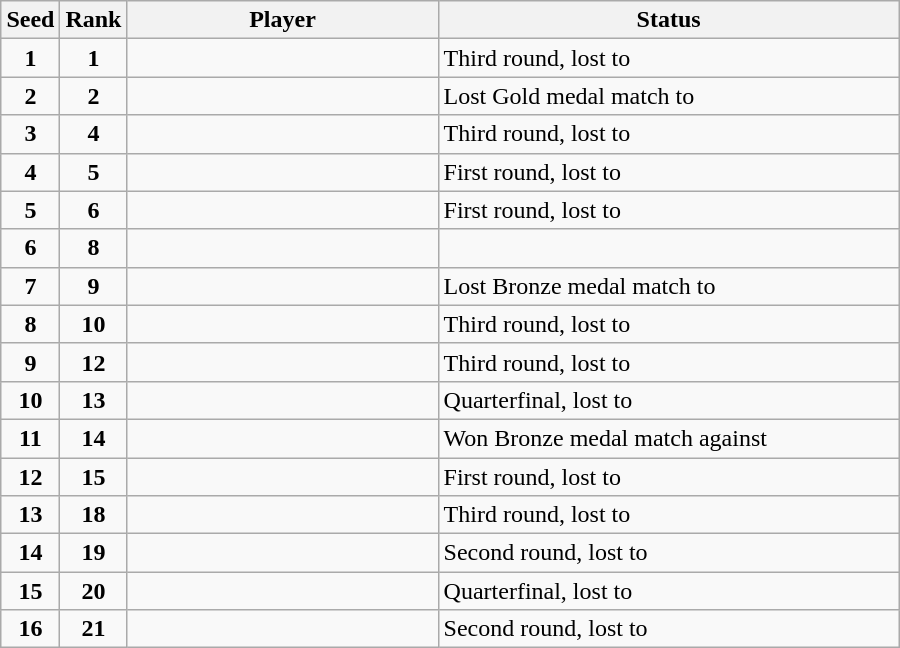<table class="wikitable sortable" style="margin:1em auto;">
<tr>
<th>Seed</th>
<th>Rank</th>
<th width=200>Player</th>
<th width=300>Status</th>
</tr>
<tr>
<td align=center><strong>1</strong></td>
<td align=center><strong>1</strong></td>
<td></td>
<td>Third round, lost to </td>
</tr>
<tr>
<td align=center><strong>2</strong></td>
<td align=center><strong>2</strong></td>
<td></td>
<td>Lost Gold medal match to </td>
</tr>
<tr>
<td align=center><strong>3</strong></td>
<td align=center><strong>4</strong></td>
<td></td>
<td>Third round, lost to </td>
</tr>
<tr>
<td align=center><strong>4</strong></td>
<td align=center><strong>5</strong></td>
<td></td>
<td>First round, lost to </td>
</tr>
<tr>
<td align=center><strong>5</strong></td>
<td align=center><strong>6</strong></td>
<td></td>
<td>First round, lost to </td>
</tr>
<tr>
<td align=center><strong>6</strong></td>
<td align=center><strong>8</strong></td>
<td></td>
<td></td>
</tr>
<tr>
<td align=center><strong>7</strong></td>
<td align=center><strong>9</strong></td>
<td></td>
<td>Lost Bronze medal match to </td>
</tr>
<tr>
<td align=center><strong>8</strong></td>
<td align=center><strong>10</strong></td>
<td></td>
<td>Third round, lost to </td>
</tr>
<tr>
<td align=center><strong>9</strong></td>
<td align=center><strong>12</strong></td>
<td></td>
<td>Third round, lost to </td>
</tr>
<tr>
<td align=center><strong>10</strong></td>
<td align=center><strong>13</strong></td>
<td></td>
<td>Quarterfinal, lost to </td>
</tr>
<tr>
<td align=center><strong>11</strong></td>
<td align=center><strong>14</strong></td>
<td></td>
<td>Won Bronze medal match against </td>
</tr>
<tr>
<td align=center><strong>12</strong></td>
<td align=center><strong>15</strong></td>
<td></td>
<td>First round, lost to </td>
</tr>
<tr>
<td align=center><strong>13</strong></td>
<td align=center><strong>18</strong></td>
<td></td>
<td>Third round, lost to </td>
</tr>
<tr>
<td align=center><strong>14</strong></td>
<td align=center><strong>19</strong></td>
<td></td>
<td>Second round, lost to </td>
</tr>
<tr>
<td align=center><strong>15</strong></td>
<td align=center><strong>20</strong></td>
<td></td>
<td>Quarterfinal, lost to </td>
</tr>
<tr>
<td align=center><strong>16</strong></td>
<td align=center><strong>21</strong></td>
<td></td>
<td>Second round, lost to </td>
</tr>
</table>
